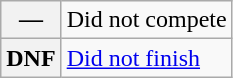<table class="wikitable">
<tr>
<th scope="row">—</th>
<td>Did not compete</td>
</tr>
<tr>
<th scope="row">DNF</th>
<td><a href='#'>Did not finish</a></td>
</tr>
</table>
